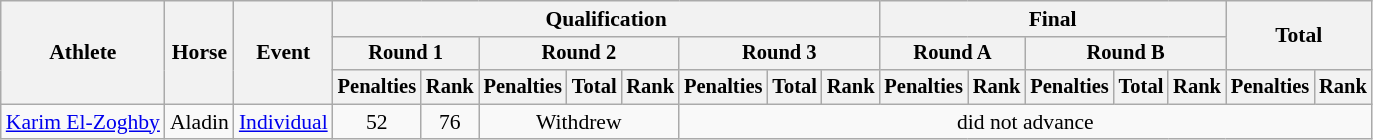<table class="wikitable" style="font-size:90%">
<tr>
<th rowspan="3">Athlete</th>
<th rowspan="3">Horse</th>
<th rowspan="3">Event</th>
<th colspan="8">Qualification</th>
<th colspan="5">Final</th>
<th rowspan=2 colspan="2">Total</th>
</tr>
<tr style="font-size:95%">
<th colspan="2">Round 1</th>
<th colspan="3">Round 2</th>
<th colspan="3">Round 3</th>
<th colspan="2">Round A</th>
<th colspan="3">Round B</th>
</tr>
<tr style="font-size:95%">
<th>Penalties</th>
<th>Rank</th>
<th>Penalties</th>
<th>Total</th>
<th>Rank</th>
<th>Penalties</th>
<th>Total</th>
<th>Rank</th>
<th>Penalties</th>
<th>Rank</th>
<th>Penalties</th>
<th>Total</th>
<th>Rank</th>
<th>Penalties</th>
<th>Rank</th>
</tr>
<tr align=center>
<td align=left><a href='#'>Karim El-Zoghby</a></td>
<td align=left>Aladin</td>
<td align=left><a href='#'>Individual</a></td>
<td>52</td>
<td>76</td>
<td colspan=3>Withdrew</td>
<td colspan=10>did not advance</td>
</tr>
</table>
